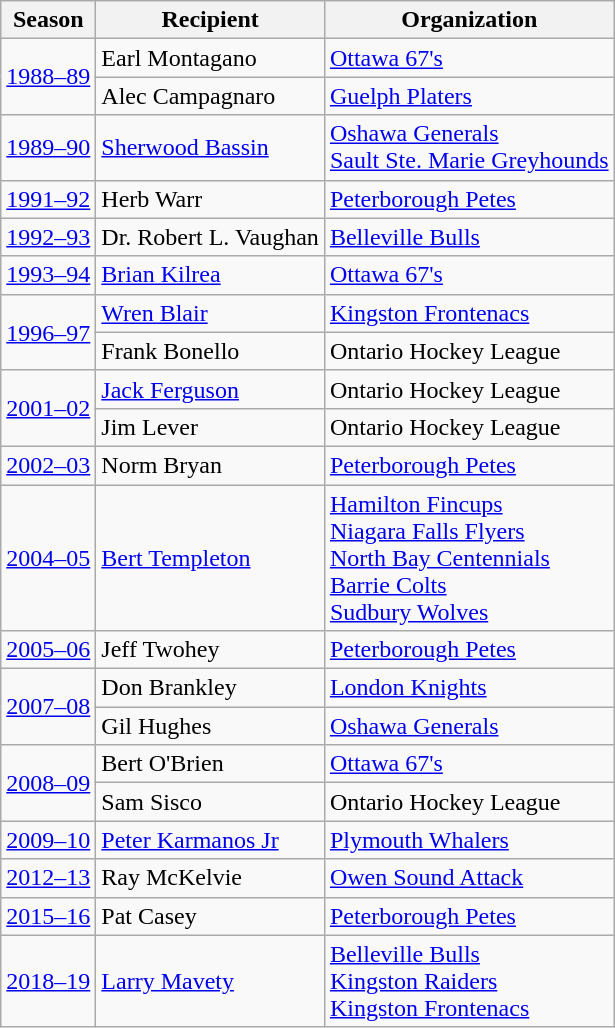<table class="wikitable sortable">
<tr>
<th>Season</th>
<th>Recipient</th>
<th>Organization</th>
</tr>
<tr>
<td rowspan="2"><a href='#'>1988–89</a></td>
<td>Earl Montagano</td>
<td><a href='#'>Ottawa 67's</a></td>
</tr>
<tr>
<td>Alec Campagnaro</td>
<td><a href='#'>Guelph Platers</a></td>
</tr>
<tr>
<td><a href='#'>1989–90</a></td>
<td><a href='#'>Sherwood Bassin</a></td>
<td><a href='#'>Oshawa Generals</a><br><a href='#'>Sault Ste. Marie Greyhounds</a></td>
</tr>
<tr>
<td><a href='#'>1991–92</a></td>
<td>Herb Warr</td>
<td><a href='#'>Peterborough Petes</a></td>
</tr>
<tr>
<td><a href='#'>1992–93</a></td>
<td>Dr. Robert L. Vaughan</td>
<td><a href='#'>Belleville Bulls</a></td>
</tr>
<tr>
<td><a href='#'>1993–94</a></td>
<td><a href='#'>Brian Kilrea</a></td>
<td><a href='#'>Ottawa 67's</a></td>
</tr>
<tr>
<td rowspan="2"><a href='#'>1996–97</a></td>
<td><a href='#'>Wren Blair</a></td>
<td><a href='#'>Kingston Frontenacs</a></td>
</tr>
<tr>
<td>Frank Bonello</td>
<td>Ontario Hockey League</td>
</tr>
<tr>
<td rowspan="2"><a href='#'>2001–02</a></td>
<td><a href='#'>Jack Ferguson</a></td>
<td>Ontario Hockey League</td>
</tr>
<tr>
<td>Jim Lever</td>
<td>Ontario Hockey League</td>
</tr>
<tr>
<td><a href='#'>2002–03</a></td>
<td>Norm Bryan</td>
<td><a href='#'>Peterborough Petes</a></td>
</tr>
<tr>
<td><a href='#'>2004–05</a></td>
<td><a href='#'>Bert Templeton</a></td>
<td><a href='#'>Hamilton Fincups</a><br><a href='#'>Niagara Falls Flyers</a><br><a href='#'>North Bay Centennials</a><br><a href='#'>Barrie Colts</a><br><a href='#'>Sudbury Wolves</a></td>
</tr>
<tr>
<td><a href='#'>2005–06</a></td>
<td>Jeff Twohey</td>
<td><a href='#'>Peterborough Petes</a></td>
</tr>
<tr>
<td rowspan="2"><a href='#'>2007–08</a></td>
<td>Don Brankley</td>
<td><a href='#'>London Knights</a></td>
</tr>
<tr>
<td>Gil Hughes</td>
<td><a href='#'>Oshawa Generals</a></td>
</tr>
<tr>
<td rowspan="2"><a href='#'>2008–09</a></td>
<td>Bert O'Brien</td>
<td><a href='#'>Ottawa 67's</a></td>
</tr>
<tr>
<td>Sam Sisco</td>
<td>Ontario Hockey League</td>
</tr>
<tr>
<td><a href='#'>2009–10</a></td>
<td><a href='#'>Peter Karmanos Jr</a></td>
<td><a href='#'>Plymouth Whalers</a></td>
</tr>
<tr>
<td><a href='#'>2012–13</a></td>
<td>Ray McKelvie</td>
<td><a href='#'>Owen Sound Attack</a></td>
</tr>
<tr>
<td><a href='#'>2015–16</a></td>
<td>Pat Casey</td>
<td><a href='#'>Peterborough Petes</a></td>
</tr>
<tr>
<td><a href='#'>2018–19</a></td>
<td><a href='#'>Larry Mavety</a></td>
<td><a href='#'>Belleville Bulls</a><br><a href='#'>Kingston Raiders</a><br><a href='#'>Kingston Frontenacs</a></td>
</tr>
</table>
